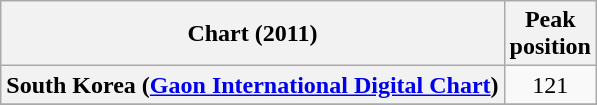<table class="wikitable sortable plainrowheaders">
<tr>
<th>Chart (2011)</th>
<th>Peak<br>position</th>
</tr>
<tr>
<th scope="row">South Korea (<a href='#'>Gaon International Digital Chart</a>)</th>
<td style="text-align:center;">121</td>
</tr>
<tr>
</tr>
</table>
